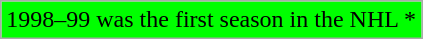<table class="wikitable">
<tr>
<td style="background-color:#00FF00;">1998–99 was the first season in the NHL *</td>
</tr>
</table>
